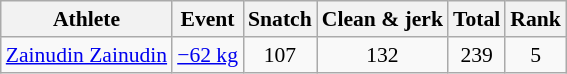<table class="wikitable" border="1" style="font-size:90%">
<tr>
<th>Athlete</th>
<th>Event</th>
<th>Snatch</th>
<th>Clean & jerk</th>
<th>Total</th>
<th>Rank</th>
</tr>
<tr>
<td><a href='#'>Zainudin Zainudin</a></td>
<td><a href='#'>−62 kg</a></td>
<td align=center>107</td>
<td align=center>132</td>
<td align=center>239</td>
<td align=center>5</td>
</tr>
</table>
